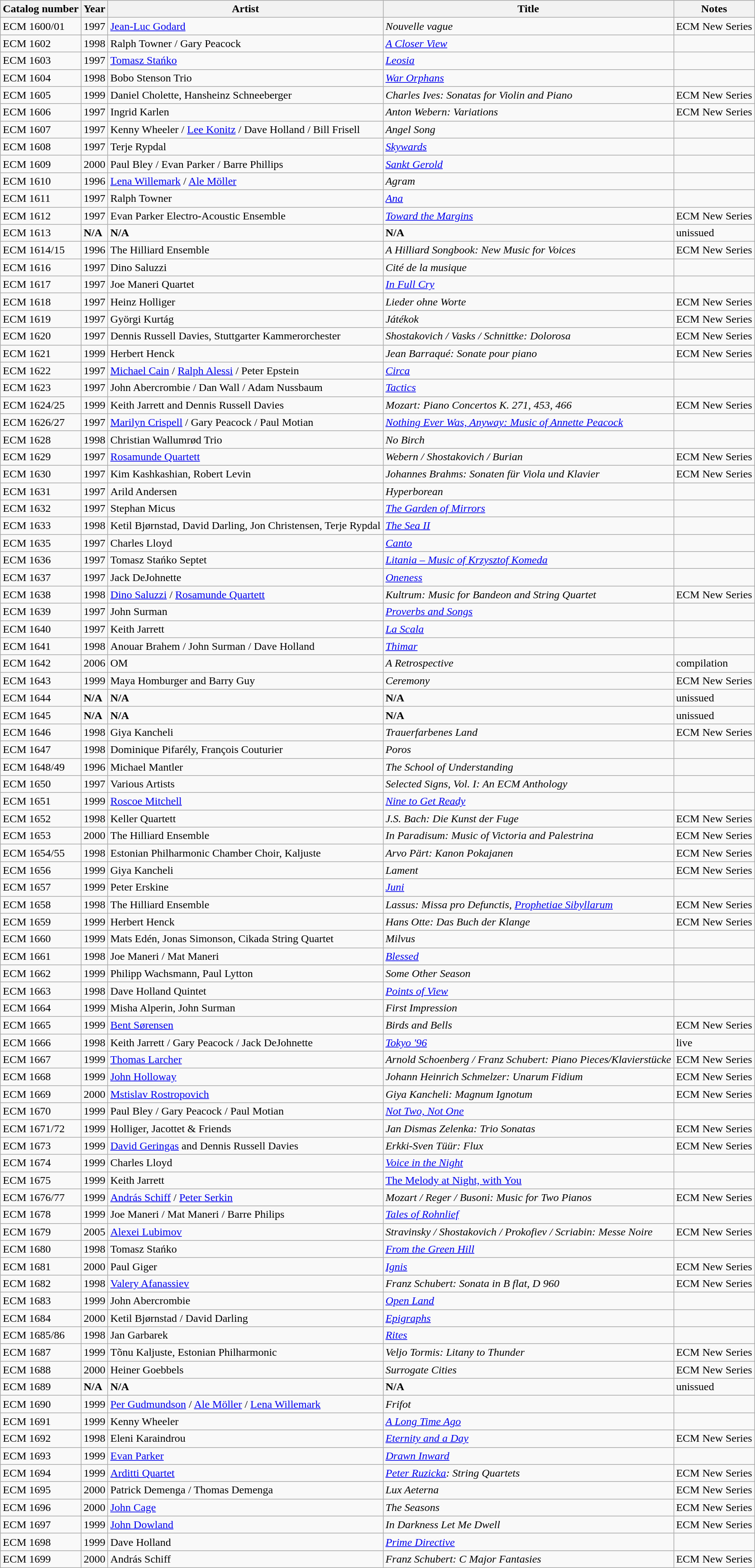<table class="wikitable sortable" align="center" bgcolor="#CCCCCC" |>
<tr>
<th>Catalog number</th>
<th>Year</th>
<th>Artist</th>
<th>Title</th>
<th>Notes</th>
</tr>
<tr>
<td>ECM 1600/01</td>
<td>1997</td>
<td><a href='#'>Jean-Luc Godard</a></td>
<td><em>Nouvelle vague</em></td>
<td>ECM New Series</td>
</tr>
<tr>
<td>ECM 1602</td>
<td>1998</td>
<td>Ralph Towner / Gary Peacock</td>
<td><em><a href='#'>A Closer View</a></em></td>
<td></td>
</tr>
<tr>
<td>ECM 1603</td>
<td>1997</td>
<td><a href='#'>Tomasz Stańko</a></td>
<td><em><a href='#'>Leosia</a></em></td>
<td></td>
</tr>
<tr>
<td>ECM 1604</td>
<td>1998</td>
<td>Bobo Stenson Trio</td>
<td><em><a href='#'>War Orphans</a></em></td>
<td></td>
</tr>
<tr>
<td>ECM 1605</td>
<td>1999</td>
<td>Daniel Cholette, Hansheinz Schneeberger</td>
<td><em>Charles Ives: Sonatas for Violin and Piano</em></td>
<td>ECM New Series</td>
</tr>
<tr>
<td>ECM 1606</td>
<td>1997</td>
<td>Ingrid Karlen</td>
<td><em>Anton Webern: Variations</em></td>
<td>ECM New Series</td>
</tr>
<tr>
<td>ECM 1607</td>
<td>1997</td>
<td>Kenny Wheeler / <a href='#'>Lee Konitz</a> / Dave Holland / Bill Frisell</td>
<td><em>Angel Song</em></td>
<td></td>
</tr>
<tr>
<td>ECM 1608</td>
<td>1997</td>
<td>Terje Rypdal</td>
<td><em><a href='#'>Skywards</a></em></td>
<td></td>
</tr>
<tr>
<td>ECM 1609</td>
<td>2000</td>
<td>Paul Bley / Evan Parker / Barre Phillips</td>
<td><em><a href='#'>Sankt Gerold</a></em></td>
<td></td>
</tr>
<tr>
<td>ECM 1610</td>
<td>1996</td>
<td><a href='#'>Lena Willemark</a> / <a href='#'>Ale Möller</a></td>
<td><em>Agram</em></td>
<td></td>
</tr>
<tr>
<td>ECM 1611</td>
<td>1997</td>
<td>Ralph Towner</td>
<td><em><a href='#'>Ana</a></em></td>
<td></td>
</tr>
<tr>
<td>ECM 1612</td>
<td>1997</td>
<td>Evan Parker Electro-Acoustic Ensemble</td>
<td><em><a href='#'>Toward the Margins</a></em></td>
<td>ECM New Series</td>
</tr>
<tr>
<td>ECM 1613</td>
<td><strong>N/A</strong></td>
<td><strong>N/A</strong></td>
<td><strong>N/A</strong></td>
<td>unissued</td>
</tr>
<tr>
<td>ECM 1614/15</td>
<td>1996</td>
<td>The Hilliard Ensemble</td>
<td><em>A Hilliard Songbook: New Music for Voices</em></td>
<td>ECM New Series</td>
</tr>
<tr>
<td>ECM 1616</td>
<td>1997</td>
<td>Dino Saluzzi</td>
<td><em>Cité de la musique</em></td>
<td></td>
</tr>
<tr>
<td>ECM 1617</td>
<td>1997</td>
<td>Joe Maneri Quartet</td>
<td><em><a href='#'>In Full Cry</a></em></td>
<td></td>
</tr>
<tr>
<td>ECM 1618</td>
<td>1997</td>
<td>Heinz Holliger</td>
<td><em>Lieder ohne Worte</em></td>
<td>ECM New Series</td>
</tr>
<tr>
<td>ECM 1619</td>
<td>1997</td>
<td>Györgi Kurtág</td>
<td><em>Játékok</em></td>
<td>ECM New Series</td>
</tr>
<tr>
<td>ECM 1620</td>
<td>1997</td>
<td>Dennis Russell Davies, Stuttgarter Kammerorchester</td>
<td><em>Shostakovich / Vasks / Schnittke: Dolorosa</em></td>
<td>ECM New Series</td>
</tr>
<tr>
<td>ECM 1621</td>
<td>1999</td>
<td>Herbert Henck</td>
<td><em>Jean Barraqué: Sonate pour piano</em></td>
<td>ECM New Series</td>
</tr>
<tr>
<td>ECM 1622</td>
<td>1997</td>
<td><a href='#'>Michael Cain</a> / <a href='#'>Ralph Alessi</a> / Peter Epstein</td>
<td><em><a href='#'>Circa</a></em></td>
<td></td>
</tr>
<tr>
<td>ECM 1623</td>
<td>1997</td>
<td>John Abercrombie / Dan Wall / Adam Nussbaum</td>
<td><em><a href='#'>Tactics</a></em></td>
<td></td>
</tr>
<tr>
<td>ECM 1624/25</td>
<td>1999</td>
<td>Keith Jarrett and Dennis Russell Davies</td>
<td><em>Mozart: Piano Concertos K. 271, 453, 466</em></td>
<td>ECM New Series</td>
</tr>
<tr>
<td>ECM 1626/27</td>
<td>1997</td>
<td><a href='#'>Marilyn Crispell</a> / Gary Peacock / Paul Motian</td>
<td><em><a href='#'>Nothing Ever Was, Anyway: Music of Annette Peacock</a></em></td>
<td></td>
</tr>
<tr>
<td>ECM 1628</td>
<td>1998</td>
<td>Christian Wallumrød Trio</td>
<td><em>No Birch</em></td>
<td></td>
</tr>
<tr>
<td>ECM 1629</td>
<td>1997</td>
<td><a href='#'>Rosamunde Quartett</a></td>
<td><em>Webern / Shostakovich / Burian</em></td>
<td>ECM New Series</td>
</tr>
<tr>
<td>ECM 1630</td>
<td>1997</td>
<td>Kim Kashkashian, Robert Levin</td>
<td><em>Johannes Brahms: Sonaten für Viola und Klavier</em></td>
<td>ECM New Series</td>
</tr>
<tr>
<td>ECM 1631</td>
<td>1997</td>
<td>Arild Andersen</td>
<td><em>Hyperborean</em></td>
<td></td>
</tr>
<tr>
<td>ECM 1632</td>
<td>1997</td>
<td>Stephan Micus</td>
<td><em><a href='#'>The Garden of Mirrors</a></em></td>
<td></td>
</tr>
<tr>
<td>ECM 1633</td>
<td>1998</td>
<td>Ketil Bjørnstad, David Darling, Jon Christensen, Terje Rypdal</td>
<td><em><a href='#'>The Sea II</a></em></td>
<td></td>
</tr>
<tr>
<td>ECM 1635</td>
<td>1997</td>
<td>Charles Lloyd</td>
<td><em><a href='#'>Canto</a></em></td>
<td></td>
</tr>
<tr>
<td>ECM 1636</td>
<td>1997</td>
<td>Tomasz Stańko Septet</td>
<td><em><a href='#'>Litania – Music of Krzysztof Komeda</a></em></td>
<td></td>
</tr>
<tr>
<td>ECM 1637</td>
<td>1997</td>
<td>Jack DeJohnette</td>
<td><em><a href='#'>Oneness</a></em></td>
<td></td>
</tr>
<tr>
<td>ECM 1638</td>
<td>1998</td>
<td><a href='#'>Dino Saluzzi</a> / <a href='#'>Rosamunde Quartett</a></td>
<td><em>Kultrum: Music for Bandeon and String Quartet</em></td>
<td>ECM New Series</td>
</tr>
<tr>
<td>ECM 1639</td>
<td>1997</td>
<td>John Surman</td>
<td><em><a href='#'>Proverbs and Songs</a></em></td>
<td></td>
</tr>
<tr>
<td>ECM 1640</td>
<td>1997</td>
<td>Keith Jarrett</td>
<td><em><a href='#'>La Scala</a></em></td>
<td></td>
</tr>
<tr>
<td>ECM 1641</td>
<td>1998</td>
<td>Anouar Brahem / John Surman / Dave Holland</td>
<td><em><a href='#'>Thimar</a></em></td>
<td></td>
</tr>
<tr>
<td>ECM 1642</td>
<td>2006</td>
<td>OM</td>
<td><em>A Retrospective</em></td>
<td>compilation</td>
</tr>
<tr>
<td>ECM 1643</td>
<td>1999</td>
<td>Maya Homburger and Barry Guy</td>
<td><em>Ceremony</em></td>
<td>ECM New Series</td>
</tr>
<tr>
<td>ECM 1644</td>
<td><strong>N/A</strong></td>
<td><strong>N/A</strong></td>
<td><strong>N/A</strong></td>
<td>unissued</td>
</tr>
<tr>
<td>ECM 1645</td>
<td><strong>N/A</strong></td>
<td><strong>N/A</strong></td>
<td><strong>N/A</strong></td>
<td>unissued</td>
</tr>
<tr>
<td>ECM 1646</td>
<td>1998</td>
<td>Giya Kancheli</td>
<td><em>Trauerfarbenes Land</em></td>
<td>ECM New Series</td>
</tr>
<tr>
<td>ECM 1647</td>
<td>1998</td>
<td>Dominique Pifarély, François Couturier</td>
<td><em>Poros</em></td>
<td></td>
</tr>
<tr>
<td>ECM 1648/49</td>
<td>1996</td>
<td>Michael Mantler</td>
<td><em>The School of Understanding</em></td>
<td></td>
</tr>
<tr>
<td>ECM 1650</td>
<td>1997</td>
<td>Various Artists</td>
<td><em>Selected Signs, Vol. I: An ECM Anthology</em></td>
<td></td>
</tr>
<tr>
<td>ECM 1651</td>
<td>1999</td>
<td><a href='#'>Roscoe Mitchell</a></td>
<td><em><a href='#'>Nine to Get Ready</a></em></td>
<td></td>
</tr>
<tr>
<td>ECM 1652</td>
<td>1998</td>
<td>Keller Quartett</td>
<td><em>J.S. Bach: Die Kunst der Fuge</em></td>
<td>ECM New Series</td>
</tr>
<tr>
<td>ECM 1653</td>
<td>2000</td>
<td>The Hilliard Ensemble</td>
<td><em>In Paradisum: Music of Victoria and Palestrina</em></td>
<td>ECM New Series</td>
</tr>
<tr>
<td>ECM 1654/55</td>
<td>1998</td>
<td>Estonian Philharmonic Chamber Choir, Kaljuste</td>
<td><em>Arvo Pärt: Kanon Pokajanen</em></td>
<td>ECM New Series</td>
</tr>
<tr>
<td>ECM 1656</td>
<td>1999</td>
<td>Giya Kancheli</td>
<td><em>Lament</em></td>
<td>ECM New Series</td>
</tr>
<tr>
<td>ECM 1657</td>
<td>1999</td>
<td>Peter Erskine</td>
<td><em><a href='#'>Juni</a></em></td>
<td></td>
</tr>
<tr>
<td>ECM 1658</td>
<td>1998</td>
<td>The Hilliard Ensemble</td>
<td><em>Lassus: Missa pro Defunctis, <a href='#'>Prophetiae Sibyllarum</a></em></td>
<td>ECM New Series</td>
</tr>
<tr>
<td>ECM 1659</td>
<td>1999</td>
<td>Herbert Henck</td>
<td><em>Hans Otte: Das Buch der Klange</em></td>
<td>ECM New Series</td>
</tr>
<tr>
<td>ECM 1660</td>
<td>1999</td>
<td>Mats Edén, Jonas Simonson, Cikada String Quartet</td>
<td><em>Milvus</em></td>
<td></td>
</tr>
<tr>
<td>ECM 1661</td>
<td>1998</td>
<td>Joe Maneri / Mat Maneri</td>
<td><em><a href='#'>Blessed</a></em></td>
<td></td>
</tr>
<tr>
<td>ECM 1662</td>
<td>1999</td>
<td>Philipp Wachsmann, Paul Lytton</td>
<td><em>Some Other Season</em></td>
<td></td>
</tr>
<tr>
<td>ECM 1663</td>
<td>1998</td>
<td>Dave Holland Quintet</td>
<td><em><a href='#'>Points of View</a></em></td>
<td></td>
</tr>
<tr>
<td>ECM 1664</td>
<td>1999</td>
<td>Misha Alperin, John Surman</td>
<td><em>First Impression</em></td>
<td></td>
</tr>
<tr>
<td>ECM 1665</td>
<td>1999</td>
<td><a href='#'>Bent Sørensen</a></td>
<td><em>Birds and Bells</em></td>
<td>ECM New Series</td>
</tr>
<tr>
<td>ECM 1666</td>
<td>1998</td>
<td>Keith Jarrett / Gary Peacock / Jack DeJohnette</td>
<td><em><a href='#'>Tokyo '96</a></em></td>
<td>live</td>
</tr>
<tr>
<td>ECM 1667</td>
<td>1999</td>
<td><a href='#'>Thomas Larcher</a></td>
<td><em>Arnold Schoenberg / Franz Schubert: Piano Pieces/Klavierstücke</em></td>
<td>ECM New Series</td>
</tr>
<tr>
<td>ECM 1668</td>
<td>1999</td>
<td><a href='#'>John Holloway</a></td>
<td><em>Johann Heinrich Schmelzer: Unarum Fidium</em></td>
<td>ECM New Series</td>
</tr>
<tr>
<td>ECM 1669</td>
<td>2000</td>
<td><a href='#'>Mstislav Rostropovich</a></td>
<td><em>Giya Kancheli: Magnum Ignotum</em></td>
<td>ECM New Series</td>
</tr>
<tr>
<td>ECM 1670</td>
<td>1999</td>
<td>Paul Bley / Gary Peacock / Paul Motian</td>
<td><em><a href='#'>Not Two, Not One</a></em></td>
<td></td>
</tr>
<tr>
<td>ECM 1671/72</td>
<td>1999</td>
<td>Holliger, Jacottet & Friends</td>
<td><em>Jan Dismas Zelenka: Trio Sonatas</em></td>
<td>ECM New Series</td>
</tr>
<tr>
<td>ECM 1673</td>
<td>1999</td>
<td><a href='#'>David Geringas</a> and Dennis Russell Davies</td>
<td><em>Erkki-Sven Tüür: Flux</em></td>
<td>ECM New Series</td>
</tr>
<tr>
<td>ECM 1674</td>
<td>1999</td>
<td>Charles Lloyd</td>
<td><em><a href='#'>Voice in the Night</a></em></td>
<td></td>
</tr>
<tr>
<td>ECM 1675</td>
<td>1999</td>
<td>Keith Jarrett</td>
<td><a href='#'>The Melody at Night, with You</a></td>
<td></td>
</tr>
<tr>
<td>ECM 1676/77</td>
<td>1999</td>
<td><a href='#'>András Schiff</a> / <a href='#'>Peter Serkin</a></td>
<td><em>Mozart / Reger / Busoni: Music for Two Pianos</em></td>
<td>ECM New Series</td>
</tr>
<tr>
<td>ECM 1678</td>
<td>1999</td>
<td>Joe Maneri / Mat Maneri / Barre Philips</td>
<td><em><a href='#'>Tales of Rohnlief</a></em></td>
<td></td>
</tr>
<tr>
<td>ECM 1679</td>
<td>2005</td>
<td><a href='#'>Alexei Lubimov</a></td>
<td><em>Stravinsky / Shostakovich / Prokofiev / Scriabin: Messe Noire</em></td>
<td>ECM New Series</td>
</tr>
<tr>
<td>ECM 1680</td>
<td>1998</td>
<td>Tomasz Stańko</td>
<td><em><a href='#'>From the Green Hill</a></em></td>
<td></td>
</tr>
<tr>
<td>ECM 1681</td>
<td>2000</td>
<td>Paul Giger</td>
<td><em><a href='#'>Ignis</a></em></td>
<td>ECM New Series</td>
</tr>
<tr>
<td>ECM 1682</td>
<td>1998</td>
<td><a href='#'>Valery Afanassiev</a></td>
<td><em>Franz Schubert: Sonata in B flat, D 960</em></td>
<td>ECM New Series</td>
</tr>
<tr>
<td>ECM 1683</td>
<td>1999</td>
<td>John Abercrombie</td>
<td><em><a href='#'>Open Land</a></em></td>
<td></td>
</tr>
<tr>
<td>ECM 1684</td>
<td>2000</td>
<td>Ketil Bjørnstad / David Darling</td>
<td><em><a href='#'>Epigraphs</a></em></td>
<td></td>
</tr>
<tr>
<td>ECM 1685/86</td>
<td>1998</td>
<td>Jan Garbarek</td>
<td><em><a href='#'>Rites</a></em></td>
<td></td>
</tr>
<tr>
<td>ECM 1687</td>
<td>1999</td>
<td>Tõnu Kaljuste, Estonian Philharmonic</td>
<td><em>Veljo Tormis: Litany to Thunder</em></td>
<td>ECM New Series</td>
</tr>
<tr>
<td>ECM 1688</td>
<td>2000</td>
<td>Heiner Goebbels</td>
<td><em>Surrogate Cities</em></td>
<td>ECM New Series</td>
</tr>
<tr>
<td>ECM 1689</td>
<td><strong>N/A</strong></td>
<td><strong>N/A</strong></td>
<td><strong>N/A</strong></td>
<td>unissued</td>
</tr>
<tr>
<td>ECM 1690</td>
<td>1999</td>
<td><a href='#'>Per Gudmundson</a> / <a href='#'>Ale Möller</a> / <a href='#'>Lena Willemark</a></td>
<td><em>Frifot</em></td>
<td></td>
</tr>
<tr>
<td>ECM 1691</td>
<td>1999</td>
<td>Kenny Wheeler</td>
<td><em><a href='#'>A Long Time Ago</a></em></td>
<td></td>
</tr>
<tr>
<td>ECM 1692</td>
<td>1998</td>
<td>Eleni Karaindrou</td>
<td><em><a href='#'>Eternity and a Day</a></em></td>
<td>ECM New Series</td>
</tr>
<tr>
<td>ECM 1693</td>
<td>1999</td>
<td><a href='#'>Evan Parker</a></td>
<td><em><a href='#'>Drawn Inward</a></em></td>
<td></td>
</tr>
<tr>
<td>ECM 1694</td>
<td>1999</td>
<td><a href='#'>Arditti Quartet</a></td>
<td><em><a href='#'>Peter Ruzicka</a>: String Quartets</em></td>
<td>ECM New Series</td>
</tr>
<tr>
<td>ECM 1695</td>
<td>2000</td>
<td>Patrick Demenga / Thomas Demenga</td>
<td><em>Lux Aeterna</em></td>
<td>ECM New Series</td>
</tr>
<tr>
<td>ECM 1696</td>
<td>2000</td>
<td><a href='#'>John Cage</a></td>
<td><em>The Seasons</em></td>
<td>ECM New Series</td>
</tr>
<tr>
<td>ECM 1697</td>
<td>1999</td>
<td><a href='#'>John Dowland</a></td>
<td><em>In Darkness Let Me Dwell</em></td>
<td>ECM New Series</td>
</tr>
<tr>
<td>ECM 1698</td>
<td>1999</td>
<td>Dave Holland</td>
<td><em><a href='#'>Prime Directive</a></em></td>
<td></td>
</tr>
<tr>
<td>ECM 1699</td>
<td>2000</td>
<td>András Schiff</td>
<td><em>Franz Schubert: C Major Fantasies</em></td>
<td>ECM New Series</td>
</tr>
</table>
